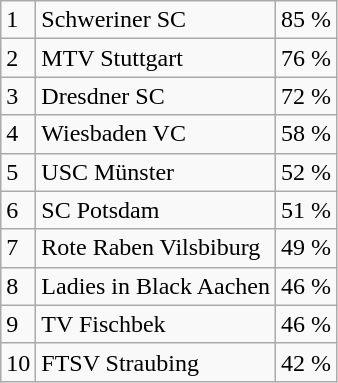<table class="wikitable">
<tr>
<td>1</td>
<td>Schweriner SC</td>
<td>85 %</td>
</tr>
<tr>
<td>2</td>
<td>MTV Stuttgart</td>
<td>76 %</td>
</tr>
<tr>
<td>3</td>
<td>Dresdner SC</td>
<td>72 %</td>
</tr>
<tr>
<td>4</td>
<td>Wiesbaden VC</td>
<td>58 %</td>
</tr>
<tr>
<td>5</td>
<td>USC Münster</td>
<td>52 %</td>
</tr>
<tr>
<td>6</td>
<td>SC Potsdam</td>
<td>51 %</td>
</tr>
<tr>
<td>7</td>
<td>Rote Raben Vilsbiburg</td>
<td>49 %</td>
</tr>
<tr>
<td>8</td>
<td>Ladies in Black Aachen</td>
<td>46 %</td>
</tr>
<tr>
<td>9</td>
<td>TV Fischbek</td>
<td>46 %</td>
</tr>
<tr>
<td>10</td>
<td>FTSV Straubing</td>
<td>42 %</td>
</tr>
</table>
